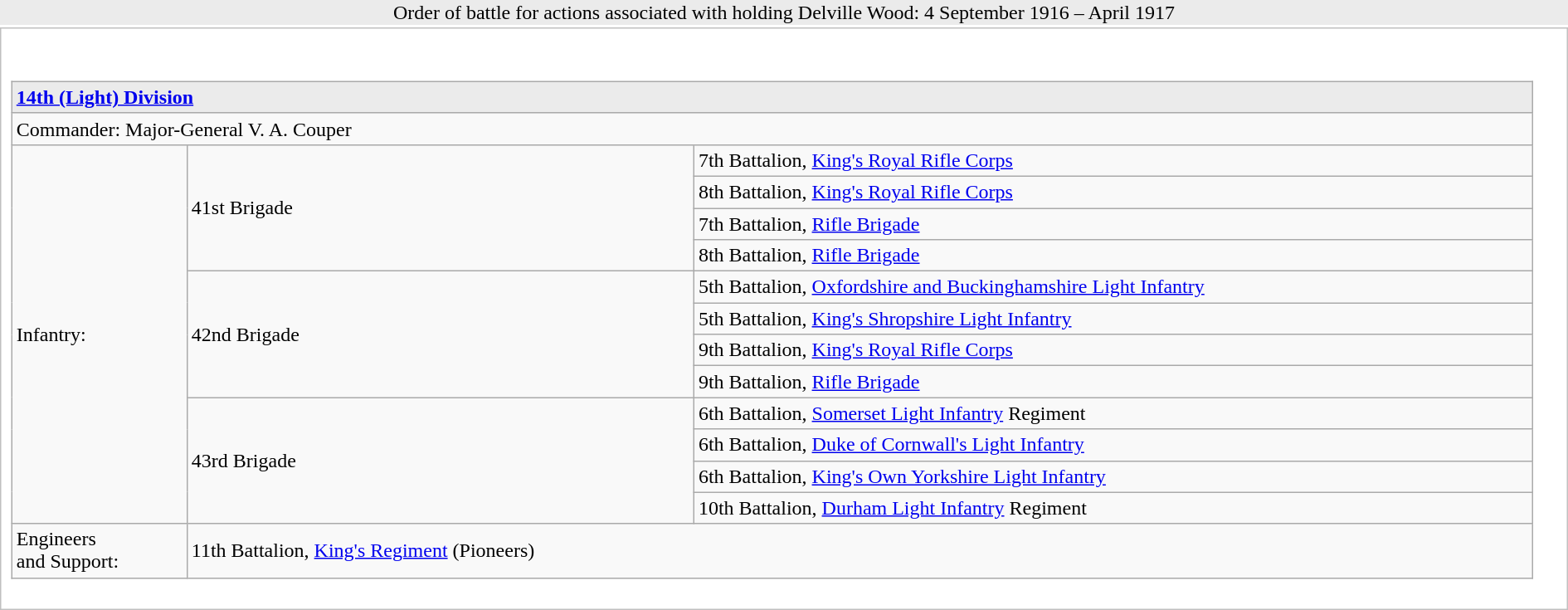<table class="toccolours" style="width:100%;border:0; margin-top:0.2em;">
<tr>
<th style="background:#ebebeb; font-weight:normal;">Order of battle for actions associated with holding Delville Wood: 4 September 1916 – April 1917</th>
</tr>
<tr>
<td style="border:solid 1px silver; padding:8px; background:white;"><br><table class="wikitable">
<tr>
<td style="background:#EBEBEB;" colspan="3"> <strong><a href='#'>14th (Light) Division</a></strong></td>
</tr>
<tr>
<td colspan="3">Commander: Major-General V. A. Couper</td>
</tr>
<tr>
<td style="width:100pt;" rowspan="12">Infantry:</td>
<td style="width:300pt;" rowspan="4">41st Brigade</td>
<td style="width:500pt;">7th Battalion, <a href='#'>King's Royal Rifle Corps</a></td>
</tr>
<tr>
<td>8th Battalion, <a href='#'>King's Royal Rifle Corps</a></td>
</tr>
<tr>
<td>7th Battalion, <a href='#'>Rifle Brigade</a></td>
</tr>
<tr>
<td>8th Battalion, <a href='#'>Rifle Brigade</a></td>
</tr>
<tr>
<td rowspan="4">42nd Brigade</td>
<td>5th Battalion, <a href='#'>Oxfordshire and Buckinghamshire Light Infantry</a></td>
</tr>
<tr>
<td>5th Battalion, <a href='#'>King's Shropshire Light Infantry</a></td>
</tr>
<tr>
<td>9th Battalion, <a href='#'>King's Royal Rifle Corps</a></td>
</tr>
<tr>
<td>9th Battalion, <a href='#'>Rifle Brigade</a></td>
</tr>
<tr>
<td rowspan="4">43rd Brigade</td>
<td>6th Battalion, <a href='#'>Somerset Light Infantry</a> Regiment</td>
</tr>
<tr>
<td>6th Battalion, <a href='#'>Duke of Cornwall's Light Infantry</a></td>
</tr>
<tr>
<td>6th Battalion, <a href='#'>King's Own Yorkshire Light Infantry</a></td>
</tr>
<tr>
<td>10th Battalion, <a href='#'>Durham Light Infantry</a> Regiment</td>
</tr>
<tr>
<td>Engineers<br>and Support:</td>
<td colspan="2">11th Battalion, <a href='#'>King's Regiment</a> (Pioneers)</td>
</tr>
</table>
</td>
</tr>
</table>
